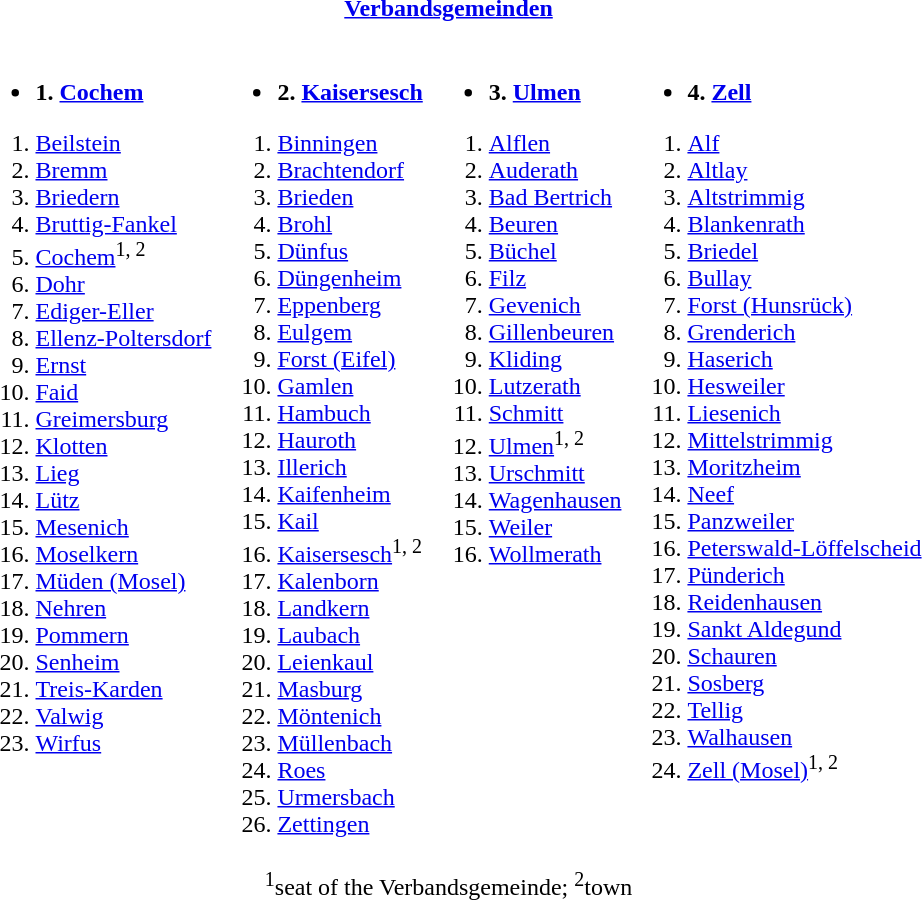<table>
<tr>
<th colspan=4><a href='#'>Verbandsgemeinden</a></th>
</tr>
<tr valign=top>
<td><br><ul><li><strong>1. <a href='#'>Cochem</a></strong></li></ul><ol><li><a href='#'>Beilstein</a></li><li><a href='#'>Bremm</a></li><li><a href='#'>Briedern</a></li><li><a href='#'>Bruttig-Fankel</a></li><li><a href='#'>Cochem</a><sup>1, 2</sup></li><li><a href='#'>Dohr</a></li><li><a href='#'>Ediger-Eller</a></li><li><a href='#'>Ellenz-Poltersdorf</a></li><li><a href='#'>Ernst</a></li><li><a href='#'>Faid</a></li><li><a href='#'>Greimersburg</a></li><li><a href='#'>Klotten</a></li><li><a href='#'>Lieg</a></li><li><a href='#'>Lütz</a></li><li><a href='#'>Mesenich</a></li><li><a href='#'>Moselkern</a></li><li><a href='#'>Müden (Mosel)</a></li><li><a href='#'>Nehren</a></li><li><a href='#'>Pommern</a></li><li><a href='#'>Senheim</a></li><li><a href='#'>Treis-Karden</a></li><li><a href='#'>Valwig</a></li><li><a href='#'>Wirfus</a></li></ol></td>
<td><br><ul><li><strong>2. <a href='#'>Kaisersesch</a></strong></li></ul><ol><li><a href='#'>Binningen</a></li><li><a href='#'>Brachtendorf</a></li><li><a href='#'>Brieden</a></li><li><a href='#'>Brohl</a></li><li><a href='#'>Dünfus</a></li><li><a href='#'>Düngenheim</a></li><li><a href='#'>Eppenberg</a></li><li><a href='#'>Eulgem</a></li><li><a href='#'>Forst (Eifel)</a></li><li><a href='#'>Gamlen</a></li><li><a href='#'>Hambuch</a></li><li><a href='#'>Hauroth</a></li><li><a href='#'>Illerich</a></li><li><a href='#'>Kaifenheim</a></li><li><a href='#'>Kail</a></li><li><a href='#'>Kaisersesch</a><sup>1, 2</sup></li><li><a href='#'>Kalenborn</a></li><li><a href='#'>Landkern</a></li><li><a href='#'>Laubach</a></li><li><a href='#'>Leienkaul</a></li><li><a href='#'>Masburg</a></li><li><a href='#'>Möntenich</a></li><li><a href='#'>Müllenbach</a></li><li><a href='#'>Roes</a></li><li><a href='#'>Urmersbach</a></li><li><a href='#'>Zettingen</a></li></ol></td>
<td><br><ul><li><strong>3. <a href='#'>Ulmen</a></strong></li></ul><ol><li><a href='#'>Alflen</a></li><li><a href='#'>Auderath</a></li><li><a href='#'>Bad Bertrich</a></li><li><a href='#'>Beuren</a></li><li><a href='#'>Büchel</a></li><li><a href='#'>Filz</a></li><li><a href='#'>Gevenich</a></li><li><a href='#'>Gillenbeuren</a></li><li><a href='#'>Kliding</a></li><li><a href='#'>Lutzerath</a></li><li><a href='#'>Schmitt</a></li><li><a href='#'>Ulmen</a><sup>1, 2</sup></li><li><a href='#'>Urschmitt</a></li><li><a href='#'>Wagenhausen</a></li><li><a href='#'>Weiler</a></li><li><a href='#'>Wollmerath</a></li></ol></td>
<td><br><ul><li><strong>4. <a href='#'>Zell</a></strong></li></ul><ol><li><a href='#'>Alf</a></li><li><a href='#'>Altlay</a></li><li><a href='#'>Altstrimmig</a></li><li><a href='#'>Blankenrath</a></li><li><a href='#'>Briedel</a></li><li><a href='#'>Bullay</a></li><li><a href='#'>Forst (Hunsrück)</a></li><li><a href='#'>Grenderich</a></li><li><a href='#'>Haserich</a></li><li><a href='#'>Hesweiler</a></li><li><a href='#'>Liesenich</a></li><li><a href='#'>Mittelstrimmig</a></li><li><a href='#'>Moritzheim</a></li><li><a href='#'>Neef</a></li><li><a href='#'>Panzweiler</a></li><li><a href='#'>Peterswald-Löffelscheid</a></li><li><a href='#'>Pünderich</a></li><li><a href='#'>Reidenhausen</a></li><li><a href='#'>Sankt Aldegund</a></li><li><a href='#'>Schauren</a></li><li><a href='#'>Sosberg</a></li><li><a href='#'>Tellig</a></li><li><a href='#'>Walhausen</a></li><li><a href='#'>Zell (Mosel)</a><sup>1, 2</sup></li></ol></td>
</tr>
<tr>
<td colspan=4 align=center><sup>1</sup>seat of the Verbandsgemeinde; <sup>2</sup>town</td>
</tr>
</table>
